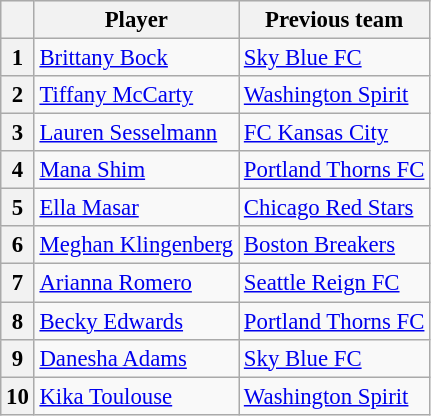<table class="wikitable" style="font-size:95%;">
<tr bgcolor="#eee">
<th scope="col"></th>
<th scope="col">Player</th>
<th scope="col">Previous team</th>
</tr>
<tr>
<th scope="row">1</th>
<td><a href='#'>Brittany Bock</a></td>
<td><a href='#'>Sky Blue FC</a></td>
</tr>
<tr>
<th scope="row">2</th>
<td><a href='#'>Tiffany McCarty</a></td>
<td><a href='#'>Washington Spirit</a></td>
</tr>
<tr>
<th scope="row">3</th>
<td><a href='#'>Lauren Sesselmann</a></td>
<td><a href='#'>FC Kansas City</a></td>
</tr>
<tr>
<th scope="row">4</th>
<td><a href='#'>Mana Shim</a></td>
<td><a href='#'>Portland Thorns FC</a></td>
</tr>
<tr>
<th scope="row">5</th>
<td><a href='#'>Ella Masar</a></td>
<td><a href='#'>Chicago Red Stars</a></td>
</tr>
<tr>
<th scope="row">6</th>
<td><a href='#'>Meghan Klingenberg</a></td>
<td><a href='#'>Boston Breakers</a></td>
</tr>
<tr>
<th scope="row">7</th>
<td><a href='#'>Arianna Romero</a></td>
<td><a href='#'>Seattle Reign FC</a></td>
</tr>
<tr>
<th scope="row">8</th>
<td><a href='#'>Becky Edwards</a></td>
<td><a href='#'>Portland Thorns FC</a></td>
</tr>
<tr>
<th scope="row">9</th>
<td><a href='#'>Danesha Adams</a></td>
<td><a href='#'>Sky Blue FC</a></td>
</tr>
<tr>
<th scope="row">10</th>
<td><a href='#'>Kika Toulouse</a></td>
<td><a href='#'>Washington Spirit</a></td>
</tr>
</table>
